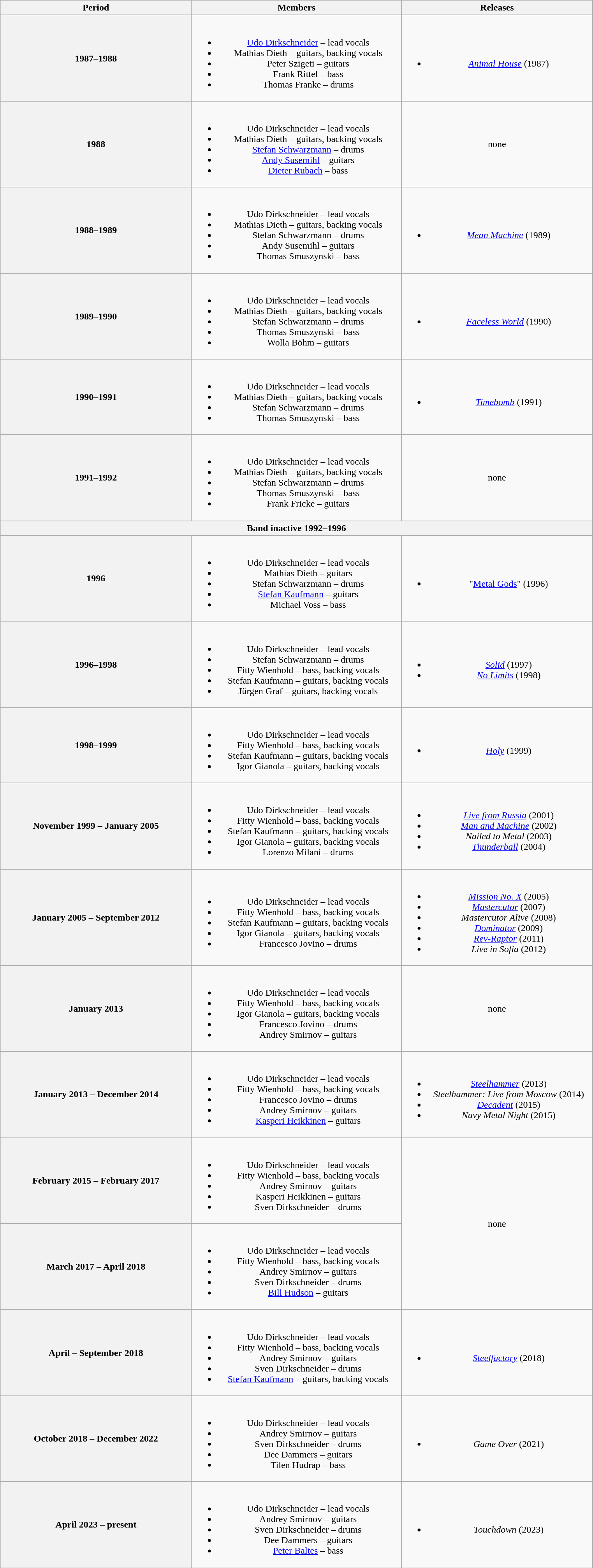<table class="wikitable plainrowheaders" style="text-align:center;">
<tr>
<th scope="col" style="width:20em;">Period</th>
<th scope="col" style="width:22em;">Members</th>
<th scope="col" style="width:20em;">Releases</th>
</tr>
<tr>
<th scope="col">1987–1988</th>
<td><br><ul><li><a href='#'>Udo Dirkschneider</a> – lead vocals</li><li>Mathias Dieth – guitars, backing vocals</li><li>Peter Szigeti – guitars</li><li>Frank Rittel – bass</li><li>Thomas Franke – drums</li></ul></td>
<td><br><ul><li><em><a href='#'>Animal House</a></em> (1987)</li></ul></td>
</tr>
<tr>
<th scope="col">1988</th>
<td><br><ul><li>Udo Dirkschneider – lead vocals</li><li>Mathias Dieth – guitars, backing vocals</li><li><a href='#'>Stefan Schwarzmann</a> – drums</li><li><a href='#'>Andy Susemihl</a> – guitars</li><li><a href='#'>Dieter Rubach</a> – bass</li></ul></td>
<td>none</td>
</tr>
<tr>
<th scope="col">1988–1989</th>
<td><br><ul><li>Udo Dirkschneider – lead vocals</li><li>Mathias Dieth – guitars, backing vocals</li><li>Stefan Schwarzmann – drums</li><li>Andy Susemihl – guitars</li><li>Thomas Smuszynski – bass</li></ul></td>
<td><br><ul><li><em><a href='#'>Mean Machine</a></em> (1989)</li></ul></td>
</tr>
<tr>
<th scope="col">1989–1990</th>
<td><br><ul><li>Udo Dirkschneider – lead vocals</li><li>Mathias Dieth – guitars, backing vocals</li><li>Stefan Schwarzmann – drums</li><li>Thomas Smuszynski – bass</li><li>Wolla Böhm – guitars</li></ul></td>
<td><br><ul><li><em><a href='#'>Faceless World</a></em> (1990)</li></ul></td>
</tr>
<tr>
<th scope="col">1990–1991</th>
<td><br><ul><li>Udo Dirkschneider – lead vocals</li><li>Mathias Dieth – guitars, backing vocals</li><li>Stefan Schwarzmann – drums</li><li>Thomas Smuszynski – bass</li></ul></td>
<td><br><ul><li><em><a href='#'>Timebomb</a></em> (1991)</li></ul></td>
</tr>
<tr>
<th scope="col">1991–1992</th>
<td><br><ul><li>Udo Dirkschneider – lead vocals</li><li>Mathias Dieth – guitars, backing vocals</li><li>Stefan Schwarzmann – drums</li><li>Thomas Smuszynski – bass</li><li>Frank Fricke – guitars</li></ul></td>
<td>none</td>
</tr>
<tr>
<th scope="col" colspan="3">Band inactive 1992–1996</th>
</tr>
<tr>
<th scope="col">1996</th>
<td><br><ul><li>Udo Dirkschneider – lead vocals</li><li>Mathias Dieth – guitars</li><li>Stefan Schwarzmann – drums</li><li><a href='#'>Stefan Kaufmann</a> – guitars</li><li>Michael Voss – bass</li></ul></td>
<td><br><ul><li>"<a href='#'>Metal Gods</a>" (1996)</li></ul></td>
</tr>
<tr>
<th scope="col">1996–1998</th>
<td><br><ul><li>Udo Dirkschneider – lead vocals</li><li>Stefan Schwarzmann – drums</li><li>Fitty Wienhold – bass, backing vocals</li><li>Stefan Kaufmann – guitars, backing vocals</li><li>Jürgen Graf – guitars, backing vocals</li></ul></td>
<td><br><ul><li><em><a href='#'>Solid</a></em> (1997)</li><li><em><a href='#'>No Limits</a></em> (1998)</li></ul></td>
</tr>
<tr>
<th scope="col">1998–1999</th>
<td><br><ul><li>Udo Dirkschneider – lead vocals</li><li>Fitty Wienhold – bass, backing vocals</li><li>Stefan Kaufmann – guitars, backing vocals</li><li>Igor Gianola – guitars, backing vocals</li></ul></td>
<td><br><ul><li><em><a href='#'>Holy</a></em> (1999)</li></ul></td>
</tr>
<tr>
<th scope="col">November 1999 – January 2005</th>
<td><br><ul><li>Udo Dirkschneider – lead vocals</li><li>Fitty Wienhold – bass, backing vocals</li><li>Stefan Kaufmann – guitars, backing vocals</li><li>Igor Gianola – guitars, backing vocals</li><li>Lorenzo Milani – drums</li></ul></td>
<td><br><ul><li><em><a href='#'>Live from Russia</a></em> (2001)</li><li><em><a href='#'>Man and Machine</a></em> (2002)</li><li><em>Nailed to Metal</em> (2003)</li><li><em><a href='#'>Thunderball</a></em> (2004)</li></ul></td>
</tr>
<tr>
<th scope="col">January 2005 – September 2012</th>
<td><br><ul><li>Udo Dirkschneider – lead vocals</li><li>Fitty Wienhold – bass, backing vocals</li><li>Stefan Kaufmann – guitars, backing vocals</li><li>Igor Gianola – guitars, backing vocals</li><li>Francesco Jovino – drums</li></ul></td>
<td><br><ul><li><em><a href='#'>Mission No. X</a></em> (2005)</li><li><em><a href='#'>Mastercutor</a></em> (2007)</li><li><em>Mastercutor Alive</em> (2008)</li><li><em><a href='#'>Dominator</a></em> (2009)</li><li><em><a href='#'>Rev-Raptor</a></em> (2011)</li><li><em>Live in Sofia</em> (2012)</li></ul></td>
</tr>
<tr>
<th scope="col">January 2013</th>
<td><br><ul><li>Udo Dirkschneider – lead vocals</li><li>Fitty Wienhold – bass, backing vocals</li><li>Igor Gianola – guitars, backing vocals</li><li>Francesco Jovino – drums</li><li>Andrey Smirnov – guitars</li></ul></td>
<td>none</td>
</tr>
<tr>
<th scope="col">January 2013 – December 2014</th>
<td><br><ul><li>Udo Dirkschneider – lead vocals</li><li>Fitty Wienhold – bass, backing vocals</li><li>Francesco Jovino – drums</li><li>Andrey Smirnov – guitars</li><li><a href='#'>Kasperi Heikkinen</a> – guitars</li></ul></td>
<td><br><ul><li><em><a href='#'>Steelhammer</a></em> (2013)</li><li><em>Steelhammer: Live from Moscow</em> (2014)</li><li><em><a href='#'>Decadent</a></em> (2015)</li><li><em>Navy Metal Night</em> (2015)</li></ul></td>
</tr>
<tr>
<th scope="col">February 2015 – February 2017</th>
<td><br><ul><li>Udo Dirkschneider – lead vocals</li><li>Fitty Wienhold – bass, backing vocals</li><li>Andrey Smirnov – guitars</li><li>Kasperi Heikkinen – guitars</li><li>Sven Dirkschneider – drums</li></ul></td>
<td rowspan="2">none</td>
</tr>
<tr>
<th scope="col">March 2017 – April 2018</th>
<td><br><ul><li>Udo Dirkschneider – lead vocals</li><li>Fitty Wienhold – bass, backing vocals</li><li>Andrey Smirnov – guitars</li><li>Sven Dirkschneider – drums</li><li><a href='#'>Bill Hudson</a> – guitars</li></ul></td>
</tr>
<tr>
<th scope="col">April – September 2018</th>
<td><br><ul><li>Udo Dirkschneider – lead vocals</li><li>Fitty Wienhold – bass, backing vocals</li><li>Andrey Smirnov – guitars</li><li>Sven Dirkschneider – drums</li><li><a href='#'>Stefan Kaufmann</a> – guitars, backing vocals </li></ul></td>
<td><br><ul><li><em><a href='#'>Steelfactory</a></em> (2018)</li></ul></td>
</tr>
<tr>
<th scope="col">October 2018 – December 2022</th>
<td><br><ul><li>Udo Dirkschneider – lead vocals</li><li>Andrey Smirnov – guitars</li><li>Sven Dirkschneider – drums</li><li>Dee Dammers – guitars</li><li>Tilen Hudrap – bass</li></ul></td>
<td><br><ul><li><em>Game Over</em> (2021)</li></ul></td>
</tr>
<tr>
<th scope="col">April 2023 – present</th>
<td><br><ul><li>Udo Dirkschneider – lead vocals</li><li>Andrey Smirnov – guitars</li><li>Sven Dirkschneider – drums</li><li>Dee Dammers – guitars</li><li><a href='#'>Peter Baltes</a> – bass</li></ul></td>
<td><br><ul><li><em>Touchdown</em> (2023)</li></ul></td>
</tr>
</table>
